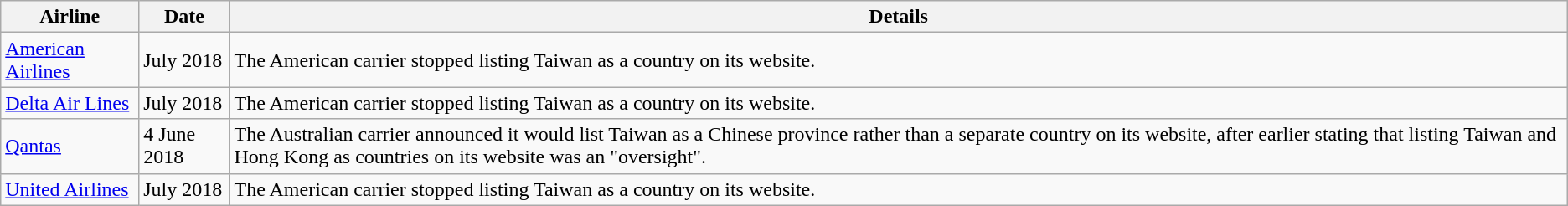<table class="wikitable">
<tr>
<th>Airline</th>
<th>Date</th>
<th>Details</th>
</tr>
<tr>
<td><a href='#'>American Airlines</a></td>
<td>July 2018</td>
<td>The American carrier stopped listing Taiwan as a country on its website.</td>
</tr>
<tr>
<td><a href='#'>Delta Air Lines</a></td>
<td>July 2018</td>
<td>The American carrier stopped listing Taiwan as a country on its website.</td>
</tr>
<tr>
<td><a href='#'>Qantas</a></td>
<td>4 June 2018</td>
<td>The Australian carrier announced it would list Taiwan as a Chinese province rather than a separate country on its website, after earlier stating that listing Taiwan and Hong Kong as countries on its website was an "oversight".</td>
</tr>
<tr>
<td><a href='#'>United Airlines</a></td>
<td>July 2018</td>
<td>The American carrier stopped listing Taiwan as a country on its website.</td>
</tr>
</table>
